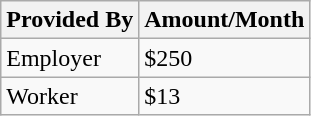<table class="wikitable">
<tr>
<th>Provided By</th>
<th>Amount/Month</th>
</tr>
<tr>
<td>Employer</td>
<td>$250</td>
</tr>
<tr>
<td>Worker</td>
<td>$13</td>
</tr>
</table>
